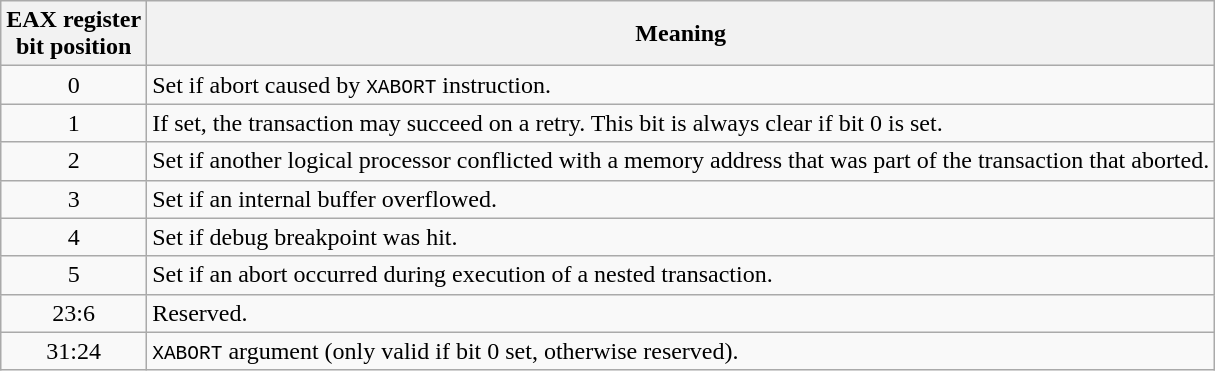<table class="wikitable">
<tr>
<th>EAX register<br>bit position</th>
<th>Meaning</th>
</tr>
<tr>
<td style="text-align:center;">0</td>
<td>Set if abort caused by <code>XABORT</code> instruction.</td>
</tr>
<tr>
<td style="text-align:center;">1</td>
<td>If set, the transaction may succeed on a retry.  This bit is always clear if bit 0 is set.</td>
</tr>
<tr>
<td style="text-align:center;">2</td>
<td>Set if another logical processor conflicted with a memory address that was part of the transaction that aborted.</td>
</tr>
<tr>
<td style="text-align:center;">3</td>
<td>Set if an internal buffer overflowed.</td>
</tr>
<tr>
<td style="text-align:center;">4</td>
<td>Set if debug breakpoint was hit.</td>
</tr>
<tr>
<td style="text-align:center;">5</td>
<td>Set if an abort occurred during execution of a nested transaction.</td>
</tr>
<tr>
<td style="text-align:center;">23:6</td>
<td>Reserved.</td>
</tr>
<tr>
<td style="text-align:center;">31:24</td>
<td><code>XABORT</code> argument (only valid if bit 0 set, otherwise reserved).</td>
</tr>
</table>
